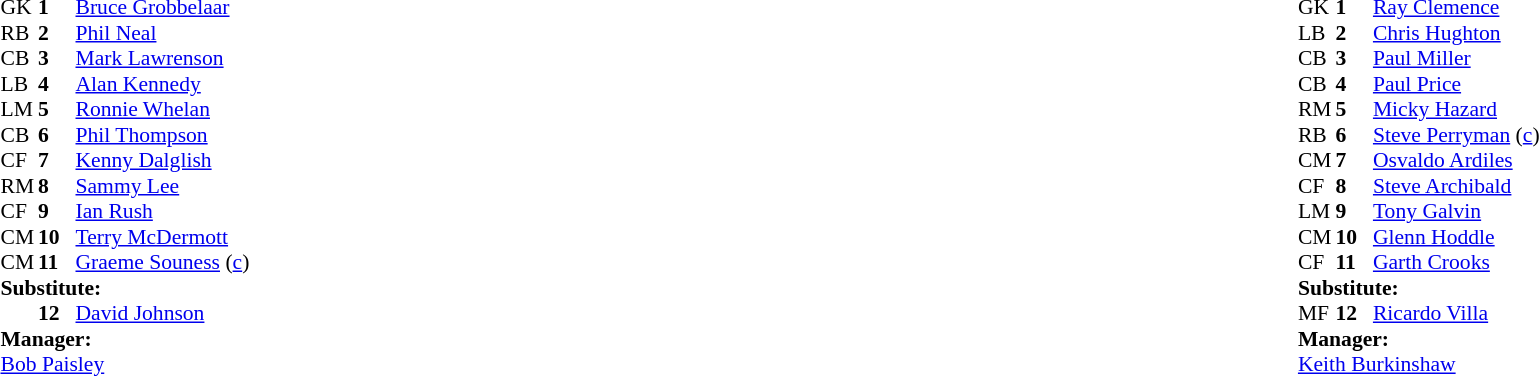<table width="100%">
<tr>
<td valign="top" width="50%"><br><table style="font-size: 90%" cellspacing="0" cellpadding="0">
<tr>
<td colspan="4"></td>
</tr>
<tr>
<th width="25"></th>
<th width="25"></th>
</tr>
<tr>
<td>GK</td>
<td><strong>1</strong></td>
<td> <a href='#'>Bruce Grobbelaar</a></td>
</tr>
<tr>
<td>RB</td>
<td><strong>2</strong></td>
<td> <a href='#'>Phil Neal</a></td>
</tr>
<tr>
<td>CB</td>
<td><strong>3</strong></td>
<td> <a href='#'>Mark Lawrenson</a></td>
</tr>
<tr>
<td>LB</td>
<td><strong>4</strong></td>
<td> <a href='#'>Alan Kennedy</a></td>
</tr>
<tr>
<td>LM</td>
<td><strong>5</strong></td>
<td> <a href='#'>Ronnie Whelan</a></td>
</tr>
<tr>
<td>CB</td>
<td><strong>6</strong></td>
<td> <a href='#'>Phil Thompson</a></td>
</tr>
<tr>
<td>CF</td>
<td><strong>7</strong></td>
<td> <a href='#'>Kenny Dalglish</a></td>
</tr>
<tr>
<td>RM</td>
<td><strong>8</strong></td>
<td> <a href='#'>Sammy Lee</a></td>
</tr>
<tr>
<td>CF</td>
<td><strong>9</strong></td>
<td> <a href='#'>Ian Rush</a></td>
</tr>
<tr>
<td>CM</td>
<td><strong>10</strong></td>
<td> <a href='#'>Terry McDermott</a></td>
<td></td>
<td></td>
</tr>
<tr>
<td>CM</td>
<td><strong>11</strong></td>
<td> <a href='#'>Graeme Souness</a> (<a href='#'>c</a>)</td>
</tr>
<tr>
<td colspan=4><strong>Substitute:</strong></td>
</tr>
<tr>
<td></td>
<td><strong>12</strong></td>
<td> <a href='#'>David Johnson</a></td>
<td></td>
<td></td>
</tr>
<tr>
<td colspan=4><strong>Manager:</strong></td>
</tr>
<tr>
<td colspan="4"> <a href='#'>Bob Paisley</a></td>
</tr>
</table>
</td>
<td valign="top"></td>
<td valign="top" width="50%"><br><table style="font-size: 90%" cellspacing="0" cellpadding="0" align=center>
<tr>
<td colspan="4"></td>
</tr>
<tr>
<th width="25"></th>
<th width="25"></th>
</tr>
<tr>
<td>GK</td>
<td><strong>1</strong></td>
<td> <a href='#'>Ray Clemence</a></td>
</tr>
<tr>
<td>LB</td>
<td><strong>2</strong></td>
<td> <a href='#'>Chris Hughton</a></td>
</tr>
<tr>
<td>CB</td>
<td><strong>3</strong></td>
<td> <a href='#'>Paul Miller</a></td>
</tr>
<tr>
<td>CB</td>
<td><strong>4</strong></td>
<td> <a href='#'>Paul Price</a></td>
</tr>
<tr>
<td>RM</td>
<td><strong>5</strong></td>
<td> <a href='#'>Micky Hazard</a></td>
<td></td>
<td></td>
</tr>
<tr>
<td>RB</td>
<td><strong>6</strong></td>
<td> <a href='#'>Steve Perryman</a> (<a href='#'>c</a>)</td>
</tr>
<tr>
<td>CM</td>
<td><strong>7</strong></td>
<td> <a href='#'>Osvaldo Ardiles</a></td>
</tr>
<tr>
<td>CF</td>
<td><strong>8</strong></td>
<td> <a href='#'>Steve Archibald</a></td>
</tr>
<tr>
<td>LM</td>
<td><strong>9</strong></td>
<td> <a href='#'>Tony Galvin</a></td>
</tr>
<tr>
<td>CM</td>
<td><strong>10</strong></td>
<td> <a href='#'>Glenn Hoddle</a></td>
</tr>
<tr>
<td>CF</td>
<td><strong>11</strong></td>
<td> <a href='#'>Garth Crooks</a></td>
</tr>
<tr>
<td colspan=4><strong>Substitute:</strong></td>
</tr>
<tr>
<td>MF</td>
<td><strong>12</strong></td>
<td> <a href='#'>Ricardo Villa</a></td>
<td></td>
<td></td>
</tr>
<tr>
<td colspan=4><strong>Manager:</strong></td>
</tr>
<tr>
<td colspan="4"> <a href='#'>Keith Burkinshaw</a></td>
</tr>
</table>
</td>
</tr>
</table>
